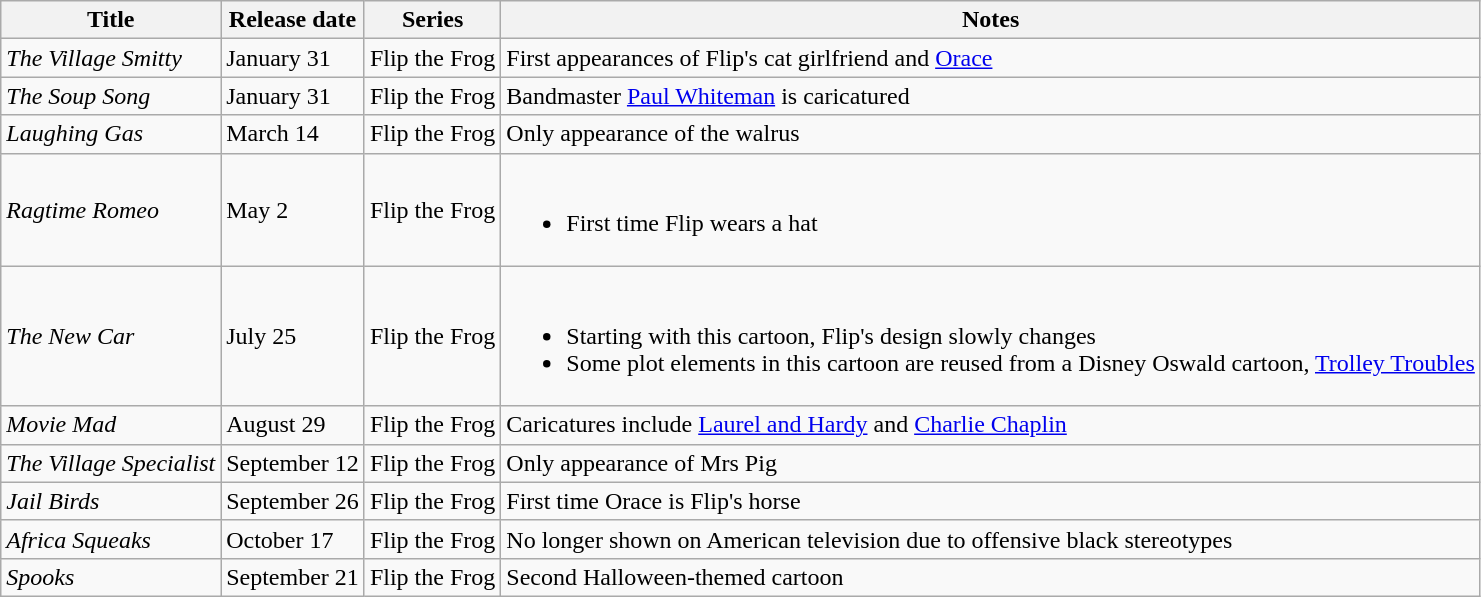<table class="wikitable">
<tr>
<th>Title</th>
<th>Release date</th>
<th>Series</th>
<th>Notes</th>
</tr>
<tr>
<td><em>The Village Smitty</em></td>
<td>January 31</td>
<td>Flip the Frog</td>
<td>First appearances of Flip's cat girlfriend and <a href='#'>Orace</a></td>
</tr>
<tr>
<td><em>The Soup Song</em></td>
<td>January 31</td>
<td>Flip the Frog</td>
<td>Bandmaster <a href='#'>Paul Whiteman</a> is caricatured</td>
</tr>
<tr>
<td><em>Laughing Gas</em></td>
<td>March 14</td>
<td>Flip the Frog</td>
<td>Only appearance of the walrus</td>
</tr>
<tr>
<td><em>Ragtime Romeo</em></td>
<td>May 2</td>
<td>Flip the Frog</td>
<td><br><ul><li>First time Flip wears a hat</li></ul></td>
</tr>
<tr>
<td><em>The New Car</em></td>
<td>July 25</td>
<td>Flip the Frog</td>
<td><br><ul><li>Starting with this cartoon, Flip's design slowly changes</li><li>Some plot elements in this cartoon are reused from a Disney Oswald cartoon, <a href='#'>Trolley Troubles</a></li></ul></td>
</tr>
<tr>
<td><em>Movie Mad</em></td>
<td>August 29</td>
<td>Flip the Frog</td>
<td>Caricatures include <a href='#'>Laurel and Hardy</a> and <a href='#'>Charlie Chaplin</a></td>
</tr>
<tr>
<td><em>The Village Specialist</em></td>
<td>September 12</td>
<td>Flip the Frog</td>
<td>Only appearance of Mrs Pig</td>
</tr>
<tr>
<td><em>Jail Birds</em></td>
<td>September 26</td>
<td>Flip the Frog</td>
<td>First time Orace is Flip's horse</td>
</tr>
<tr>
<td><em>Africa Squeaks</em></td>
<td>October 17</td>
<td>Flip the Frog</td>
<td>No longer shown on American television due to offensive black stereotypes</td>
</tr>
<tr>
<td><em>Spooks</em></td>
<td>September 21</td>
<td>Flip the Frog</td>
<td>Second Halloween-themed cartoon</td>
</tr>
</table>
